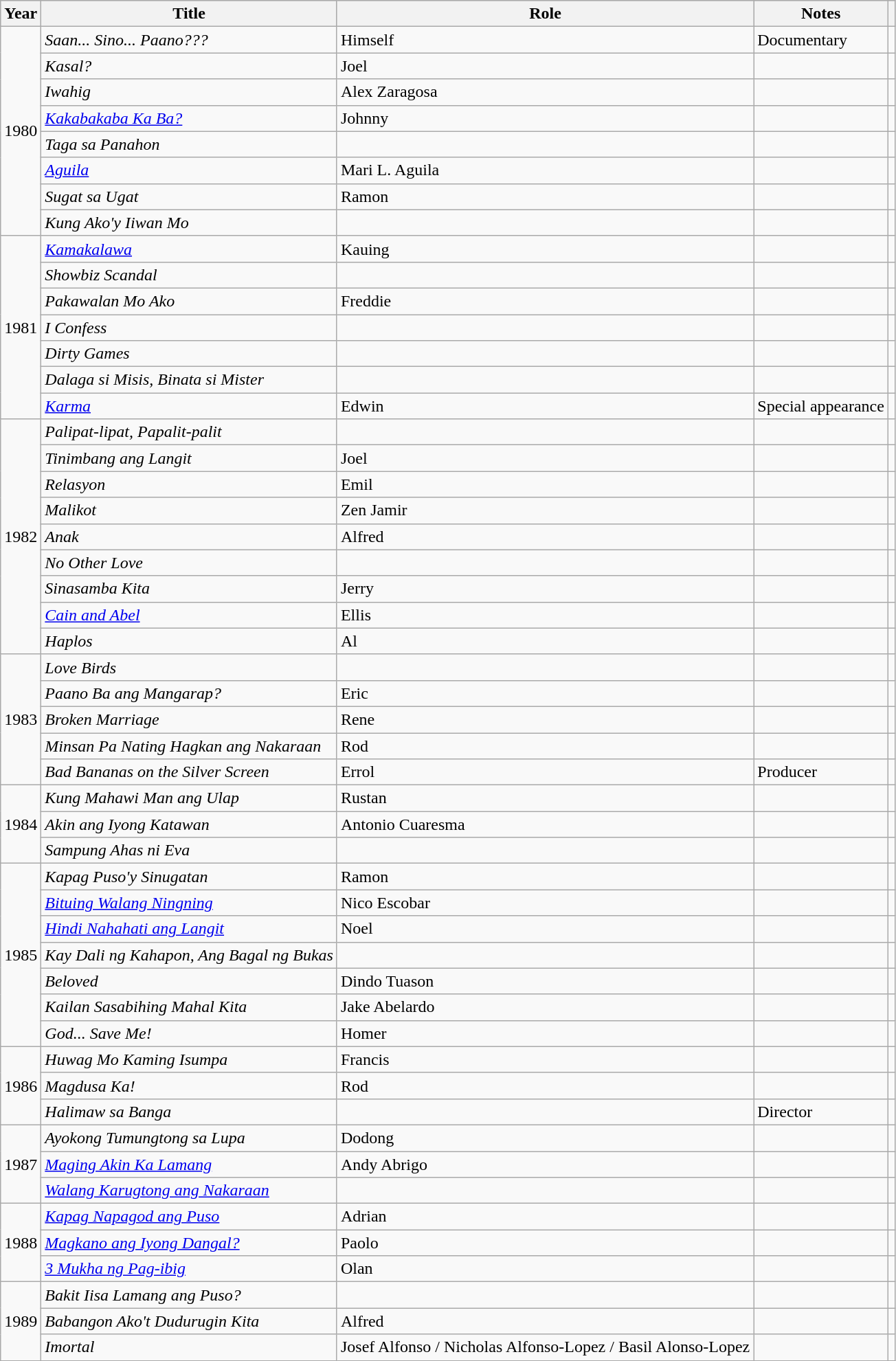<table class="wikitable sortable plainrowheaders">
<tr style="background:#ccc; text-align:center;">
<th scope="col">Year</th>
<th scope="col">Title</th>
<th scope="col">Role</th>
<th scope="col" class="unsortable">Notes</th>
<th scope="col" class="unsortable"></th>
</tr>
<tr>
<td rowspan="8">1980</td>
<td><em>Saan... Sino... Paano???</em></td>
<td>Himself</td>
<td>Documentary</td>
<td></td>
</tr>
<tr>
<td><em>Kasal?</em></td>
<td>Joel</td>
<td></td>
<td></td>
</tr>
<tr>
<td><em>Iwahig</em></td>
<td>Alex Zaragosa</td>
<td></td>
<td></td>
</tr>
<tr>
<td><em><a href='#'>Kakabakaba Ka Ba?</a></em></td>
<td>Johnny</td>
<td></td>
<td></td>
</tr>
<tr>
<td><em>Taga sa Panahon</em></td>
<td></td>
<td></td>
<td></td>
</tr>
<tr>
<td><em><a href='#'>Aguila</a></em></td>
<td>Mari L. Aguila</td>
<td></td>
<td></td>
</tr>
<tr>
<td><em>Sugat sa Ugat</em></td>
<td>Ramon</td>
<td></td>
<td></td>
</tr>
<tr>
<td><em>Kung Ako'y Iiwan Mo</em></td>
<td></td>
<td></td>
<td></td>
</tr>
<tr>
<td rowspan="7">1981</td>
<td><em><a href='#'>Kamakalawa</a></em></td>
<td>Kauing</td>
<td></td>
<td></td>
</tr>
<tr>
<td><em>Showbiz Scandal</em></td>
<td></td>
<td></td>
<td></td>
</tr>
<tr>
<td><em>Pakawalan Mo Ako</em></td>
<td>Freddie</td>
<td></td>
<td></td>
</tr>
<tr>
<td><em>I Confess</em></td>
<td></td>
<td></td>
<td></td>
</tr>
<tr>
<td><em>Dirty Games</em></td>
<td></td>
<td></td>
<td></td>
</tr>
<tr>
<td><em>Dalaga si Misis, Binata si Mister</em></td>
<td></td>
<td></td>
<td></td>
</tr>
<tr>
<td><em><a href='#'>Karma</a></em></td>
<td>Edwin</td>
<td>Special appearance</td>
<td></td>
</tr>
<tr>
<td rowspan="9">1982</td>
<td><em>Palipat-lipat, Papalit-palit</em></td>
<td></td>
<td></td>
<td></td>
</tr>
<tr>
<td><em>Tinimbang ang Langit</em></td>
<td>Joel</td>
<td></td>
<td></td>
</tr>
<tr>
<td><em>Relasyon</em></td>
<td>Emil</td>
<td></td>
<td></td>
</tr>
<tr>
<td><em>Malikot</em></td>
<td>Zen Jamir</td>
<td></td>
<td></td>
</tr>
<tr>
<td><em>Anak</em></td>
<td>Alfred</td>
<td></td>
<td></td>
</tr>
<tr>
<td><em>No Other Love</em></td>
<td></td>
<td></td>
<td></td>
</tr>
<tr>
<td><em>Sinasamba Kita</em></td>
<td>Jerry</td>
<td></td>
<td></td>
</tr>
<tr>
<td><em><a href='#'>Cain and Abel</a></em></td>
<td>Ellis</td>
<td></td>
<td></td>
</tr>
<tr>
<td><em>Haplos</em></td>
<td>Al</td>
<td></td>
<td></td>
</tr>
<tr>
<td rowspan="5">1983</td>
<td><em>Love Birds</em></td>
<td></td>
<td></td>
<td></td>
</tr>
<tr>
<td><em>Paano Ba ang Mangarap?</em></td>
<td>Eric</td>
<td></td>
<td></td>
</tr>
<tr>
<td><em>Broken Marriage</em></td>
<td>Rene</td>
<td></td>
<td></td>
</tr>
<tr>
<td><em>Minsan Pa Nating Hagkan ang Nakaraan</em></td>
<td>Rod</td>
<td></td>
<td></td>
</tr>
<tr>
<td><em>Bad Bananas on the Silver Screen</em></td>
<td>Errol</td>
<td>Producer</td>
<td></td>
</tr>
<tr>
<td rowspan="3">1984</td>
<td><em>Kung Mahawi Man ang Ulap</em></td>
<td>Rustan</td>
<td></td>
<td></td>
</tr>
<tr>
<td><em>Akin ang Iyong Katawan</em></td>
<td>Antonio Cuaresma</td>
<td></td>
<td></td>
</tr>
<tr>
<td><em>Sampung Ahas ni Eva</em></td>
<td></td>
<td></td>
<td></td>
</tr>
<tr>
<td rowspan="7">1985</td>
<td><em>Kapag Puso'y Sinugatan</em></td>
<td>Ramon</td>
<td></td>
<td></td>
</tr>
<tr>
<td><em><a href='#'>Bituing Walang Ningning</a></em></td>
<td>Nico Escobar</td>
<td></td>
<td></td>
</tr>
<tr>
<td><em><a href='#'>Hindi Nahahati ang Langit</a></em></td>
<td>Noel</td>
<td></td>
<td></td>
</tr>
<tr>
<td><em>Kay Dali ng Kahapon, Ang Bagal ng Bukas</em></td>
<td></td>
<td></td>
<td></td>
</tr>
<tr>
<td><em>Beloved</em></td>
<td>Dindo Tuason</td>
<td></td>
<td></td>
</tr>
<tr>
<td><em>Kailan Sasabihing Mahal Kita</em></td>
<td>Jake Abelardo</td>
<td></td>
<td></td>
</tr>
<tr>
<td><em>God... Save Me!</em></td>
<td>Homer</td>
<td></td>
<td></td>
</tr>
<tr>
<td rowspan="3">1986</td>
<td><em>Huwag Mo Kaming Isumpa</em></td>
<td>Francis</td>
<td></td>
<td></td>
</tr>
<tr>
<td><em>Magdusa Ka!</em></td>
<td>Rod</td>
<td></td>
<td></td>
</tr>
<tr>
<td><em>Halimaw sa Banga</em></td>
<td></td>
<td>Director</td>
<td></td>
</tr>
<tr>
<td rowspan="3">1987</td>
<td><em>Ayokong Tumungtong sa Lupa</em></td>
<td>Dodong</td>
<td></td>
<td></td>
</tr>
<tr>
<td><em><a href='#'>Maging Akin Ka Lamang</a></em></td>
<td>Andy Abrigo</td>
<td></td>
<td></td>
</tr>
<tr>
<td><em><a href='#'>Walang Karugtong ang Nakaraan</a></em></td>
<td></td>
<td></td>
<td></td>
</tr>
<tr>
<td rowspan="3">1988</td>
<td><em><a href='#'>Kapag Napagod ang Puso</a></em></td>
<td>Adrian</td>
<td></td>
<td></td>
</tr>
<tr>
<td><em><a href='#'>Magkano ang Iyong Dangal?</a></em></td>
<td>Paolo</td>
<td></td>
<td></td>
</tr>
<tr>
<td><em><a href='#'>3 Mukha ng Pag-ibig</a></em></td>
<td>Olan</td>
<td></td>
<td></td>
</tr>
<tr>
<td rowspan="3">1989</td>
<td><em>Bakit Iisa Lamang ang Puso?</em></td>
<td></td>
<td></td>
<td></td>
</tr>
<tr>
<td><em>Babangon Ako't Dudurugin Kita</em></td>
<td>Alfred</td>
<td></td>
<td></td>
</tr>
<tr>
<td><em>Imortal</em></td>
<td>Josef Alfonso / Nicholas Alfonso-Lopez / Basil Alonso-Lopez</td>
<td></td>
<td></td>
</tr>
</table>
